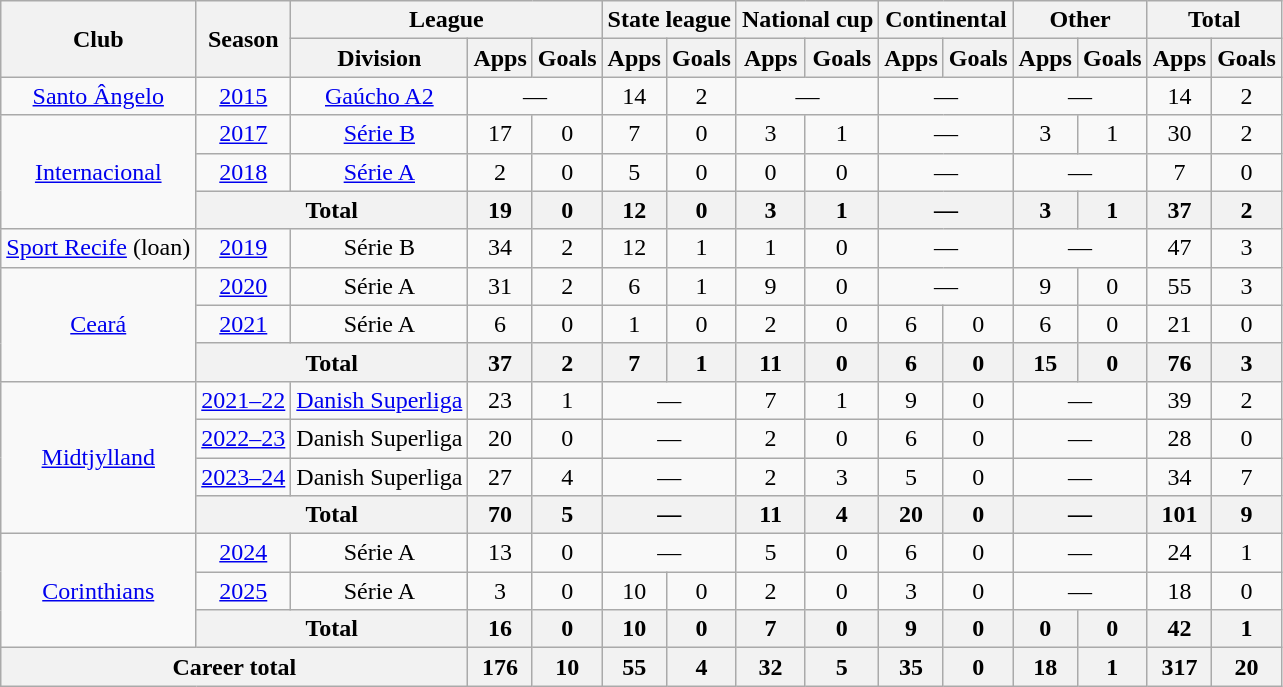<table class="wikitable" style="text-align:center">
<tr>
<th rowspan="2">Club</th>
<th rowspan="2">Season</th>
<th colspan="3">League</th>
<th colspan="2">State league</th>
<th colspan="2">National cup</th>
<th colspan="2">Continental</th>
<th colspan="2">Other</th>
<th colspan="2">Total</th>
</tr>
<tr>
<th>Division</th>
<th>Apps</th>
<th>Goals</th>
<th>Apps</th>
<th>Goals</th>
<th>Apps</th>
<th>Goals</th>
<th>Apps</th>
<th>Goals</th>
<th>Apps</th>
<th>Goals</th>
<th>Apps</th>
<th>Goals</th>
</tr>
<tr>
<td><a href='#'>Santo Ângelo</a></td>
<td><a href='#'>2015</a></td>
<td><a href='#'>Gaúcho A2</a></td>
<td colspan="2">—</td>
<td>14</td>
<td>2</td>
<td colspan="2">—</td>
<td colspan="2">—</td>
<td colspan="2">—</td>
<td>14</td>
<td>2</td>
</tr>
<tr>
<td rowspan="3"><a href='#'>Internacional</a></td>
<td><a href='#'>2017</a></td>
<td><a href='#'>Série B</a></td>
<td>17</td>
<td>0</td>
<td>7</td>
<td>0</td>
<td>3</td>
<td>1</td>
<td colspan="2">—</td>
<td>3</td>
<td>1</td>
<td>30</td>
<td>2</td>
</tr>
<tr>
<td><a href='#'>2018</a></td>
<td><a href='#'>Série A</a></td>
<td>2</td>
<td>0</td>
<td>5</td>
<td>0</td>
<td>0</td>
<td>0</td>
<td colspan="2">—</td>
<td colspan="2">—</td>
<td>7</td>
<td>0</td>
</tr>
<tr>
<th colspan="2">Total</th>
<th>19</th>
<th>0</th>
<th>12</th>
<th>0</th>
<th>3</th>
<th>1</th>
<th colspan="2">—</th>
<th>3</th>
<th>1</th>
<th>37</th>
<th>2</th>
</tr>
<tr>
<td><a href='#'>Sport Recife</a> (loan)</td>
<td><a href='#'>2019</a></td>
<td>Série B</td>
<td>34</td>
<td>2</td>
<td>12</td>
<td>1</td>
<td>1</td>
<td>0</td>
<td colspan="2">—</td>
<td colspan="2">—</td>
<td>47</td>
<td>3</td>
</tr>
<tr>
<td rowspan="3"><a href='#'>Ceará</a></td>
<td><a href='#'>2020</a></td>
<td>Série A</td>
<td>31</td>
<td>2</td>
<td>6</td>
<td>1</td>
<td>9</td>
<td>0</td>
<td colspan="2">—</td>
<td>9</td>
<td>0</td>
<td>55</td>
<td>3</td>
</tr>
<tr>
<td><a href='#'>2021</a></td>
<td>Série A</td>
<td>6</td>
<td>0</td>
<td>1</td>
<td>0</td>
<td>2</td>
<td>0</td>
<td>6</td>
<td>0</td>
<td>6</td>
<td>0</td>
<td>21</td>
<td>0</td>
</tr>
<tr>
<th colspan="2">Total</th>
<th>37</th>
<th>2</th>
<th>7</th>
<th>1</th>
<th>11</th>
<th>0</th>
<th>6</th>
<th>0</th>
<th>15</th>
<th>0</th>
<th>76</th>
<th>3</th>
</tr>
<tr>
<td rowspan="4"><a href='#'>Midtjylland</a></td>
<td><a href='#'>2021–22</a></td>
<td><a href='#'>Danish Superliga</a></td>
<td>23</td>
<td>1</td>
<td colspan="2">—</td>
<td>7</td>
<td>1</td>
<td>9</td>
<td>0</td>
<td colspan="2">—</td>
<td>39</td>
<td>2</td>
</tr>
<tr>
<td><a href='#'>2022–23</a></td>
<td>Danish Superliga</td>
<td>20</td>
<td>0</td>
<td colspan="2">—</td>
<td>2</td>
<td>0</td>
<td>6</td>
<td>0</td>
<td colspan="2">—</td>
<td>28</td>
<td>0</td>
</tr>
<tr>
<td><a href='#'>2023–24</a></td>
<td>Danish Superliga</td>
<td>27</td>
<td>4</td>
<td colspan="2">—</td>
<td>2</td>
<td>3</td>
<td>5</td>
<td>0</td>
<td colspan="2">—</td>
<td>34</td>
<td>7</td>
</tr>
<tr>
<th colspan="2">Total</th>
<th>70</th>
<th>5</th>
<th colspan="2">—</th>
<th>11</th>
<th>4</th>
<th>20</th>
<th>0</th>
<th colspan="2">—</th>
<th>101</th>
<th>9</th>
</tr>
<tr>
<td rowspan="3"><a href='#'>Corinthians</a></td>
<td><a href='#'>2024</a></td>
<td>Série A</td>
<td>13</td>
<td>0</td>
<td colspan="2">—</td>
<td>5</td>
<td>0</td>
<td>6</td>
<td>0</td>
<td colspan="2">—</td>
<td>24</td>
<td>1</td>
</tr>
<tr>
<td><a href='#'>2025</a></td>
<td>Série A</td>
<td>3</td>
<td>0</td>
<td>10</td>
<td>0</td>
<td>2</td>
<td>0</td>
<td>3</td>
<td>0</td>
<td colspan="2">—</td>
<td>18</td>
<td>0</td>
</tr>
<tr>
<th colspan="2">Total</th>
<th>16</th>
<th>0</th>
<th>10</th>
<th>0</th>
<th>7</th>
<th>0</th>
<th>9</th>
<th>0</th>
<th>0</th>
<th>0</th>
<th>42</th>
<th>1</th>
</tr>
<tr>
<th colspan="3">Career total</th>
<th>176</th>
<th>10</th>
<th>55</th>
<th>4</th>
<th>32</th>
<th>5</th>
<th>35</th>
<th>0</th>
<th>18</th>
<th>1</th>
<th>317</th>
<th>20</th>
</tr>
</table>
